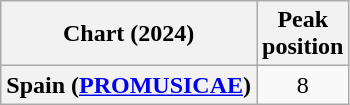<table class="wikitable sortable plainrowheaders" style="text-align:center">
<tr>
<th scope="col">Chart (2024)</th>
<th scope="col">Peak<br>position</th>
</tr>
<tr>
<th scope="row">Spain (<a href='#'>PROMUSICAE</a>)</th>
<td>8</td>
</tr>
</table>
